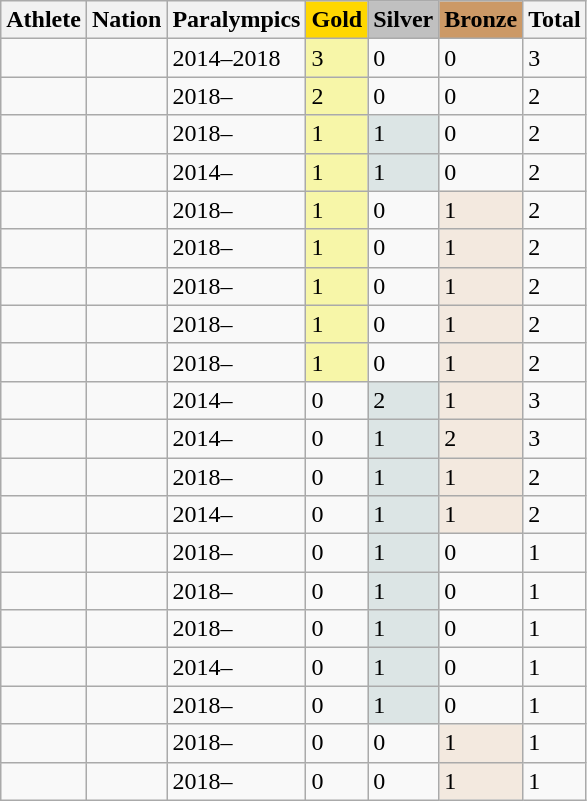<table class="wikitable sortable">
<tr>
<th>Athlete</th>
<th>Nation</th>
<th>Paralympics</th>
<th style="background-color: gold">Gold</th>
<th style="background-color: silver">Silver</th>
<th style="background-color: #cc9966">Bronze</th>
<th>Total</th>
</tr>
<tr>
<td></td>
<td></td>
<td>2014–2018</td>
<td style="background-color: #f7f6a8;">3</td>
<td>0</td>
<td>0</td>
<td>3</td>
</tr>
<tr>
<td></td>
<td></td>
<td>2018–</td>
<td style="background-color: #f7f6a8;">2</td>
<td>0</td>
<td>0</td>
<td>2</td>
</tr>
<tr>
<td></td>
<td></td>
<td>2018–</td>
<td style="background-color: #f7f6a8;">1</td>
<td style="background-color: #dce5e5;">1</td>
<td>0</td>
<td>2</td>
</tr>
<tr>
<td></td>
<td></td>
<td>2014–</td>
<td style="background-color: #f7f6a8;">1</td>
<td style="background-color: #dce5e5;">1</td>
<td>0</td>
<td>2</td>
</tr>
<tr>
<td></td>
<td></td>
<td>2018–</td>
<td style="background-color: #f7f6a8;">1</td>
<td>0</td>
<td style="background-color: #f3e9df;">1</td>
<td>2</td>
</tr>
<tr>
<td></td>
<td></td>
<td>2018–</td>
<td style="background-color: #f7f6a8;">1</td>
<td>0</td>
<td style="background-color: #f3e9df;">1</td>
<td>2</td>
</tr>
<tr>
<td></td>
<td></td>
<td>2018–</td>
<td style="background-color: #f7f6a8;">1</td>
<td>0</td>
<td style="background-color: #f3e9df;">1</td>
<td>2</td>
</tr>
<tr>
<td></td>
<td></td>
<td>2018–</td>
<td style="background-color: #f7f6a8;">1</td>
<td>0</td>
<td style="background-color: #f3e9df;">1</td>
<td>2</td>
</tr>
<tr>
<td></td>
<td></td>
<td>2018–</td>
<td style="background-color: #f7f6a8;">1</td>
<td>0</td>
<td style="background-color: #f3e9df;">1</td>
<td>2</td>
</tr>
<tr>
<td></td>
<td></td>
<td>2014–</td>
<td>0</td>
<td style="background-color: #dce5e5;">2</td>
<td style="background-color: #f3e9df;">1</td>
<td>3</td>
</tr>
<tr>
<td></td>
<td></td>
<td>2014–</td>
<td>0</td>
<td style="background-color: #dce5e5;">1</td>
<td style="background-color: #f3e9df;">2</td>
<td>3</td>
</tr>
<tr>
<td></td>
<td></td>
<td>2018–</td>
<td>0</td>
<td style="background-color: #dce5e5;">1</td>
<td style="background-color: #f3e9df;">1</td>
<td>2</td>
</tr>
<tr>
<td></td>
<td></td>
<td>2014–</td>
<td>0</td>
<td style="background-color: #dce5e5;">1</td>
<td style="background-color: #f3e9df;">1</td>
<td>2</td>
</tr>
<tr>
<td></td>
<td></td>
<td>2018–</td>
<td>0</td>
<td style="background-color: #dce5e5;">1</td>
<td>0</td>
<td>1</td>
</tr>
<tr>
<td></td>
<td></td>
<td>2018–</td>
<td>0</td>
<td style="background-color: #dce5e5;">1</td>
<td>0</td>
<td>1</td>
</tr>
<tr>
<td></td>
<td></td>
<td>2018–</td>
<td>0</td>
<td style="background-color: #dce5e5;">1</td>
<td>0</td>
<td>1</td>
</tr>
<tr>
<td></td>
<td></td>
<td>2014–</td>
<td>0</td>
<td style="background-color: #dce5e5;">1</td>
<td>0</td>
<td>1</td>
</tr>
<tr>
<td></td>
<td></td>
<td>2018–</td>
<td>0</td>
<td style="background-color: #dce5e5;">1</td>
<td>0</td>
<td>1</td>
</tr>
<tr>
<td></td>
<td></td>
<td>2018–</td>
<td>0</td>
<td>0</td>
<td style="background-color: #f3e9df;">1</td>
<td>1</td>
</tr>
<tr>
<td></td>
<td></td>
<td>2018–</td>
<td>0</td>
<td>0</td>
<td style="background-color: #f3e9df;">1</td>
<td>1</td>
</tr>
</table>
